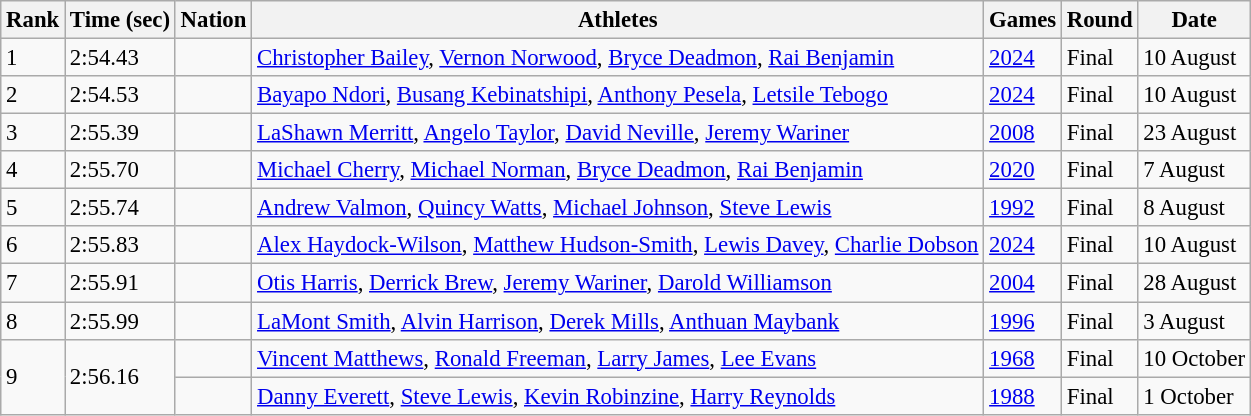<table class=wikitable style="font-size:95%">
<tr>
<th>Rank</th>
<th>Time (sec)</th>
<th>Nation</th>
<th>Athletes</th>
<th>Games</th>
<th>Round</th>
<th>Date</th>
</tr>
<tr>
<td>1</td>
<td>2:54.43</td>
<td style="text-align:left"></td>
<td><a href='#'>Christopher Bailey</a>, <a href='#'>Vernon Norwood</a>, <a href='#'>Bryce Deadmon</a>, <a href='#'>Rai Benjamin</a></td>
<td><a href='#'>2024</a></td>
<td>Final</td>
<td>10 August</td>
</tr>
<tr>
<td>2</td>
<td>2:54.53</td>
<td style="text-align:left"></td>
<td><a href='#'>Bayapo Ndori</a>, <a href='#'>Busang Kebinatshipi</a>, <a href='#'>Anthony Pesela</a>, <a href='#'>Letsile Tebogo</a></td>
<td><a href='#'>2024</a></td>
<td>Final</td>
<td>10 August</td>
</tr>
<tr>
<td>3</td>
<td>2:55.39</td>
<td style="text-align:left"></td>
<td><a href='#'>LaShawn Merritt</a>, <a href='#'>Angelo Taylor</a>, <a href='#'>David Neville</a>, <a href='#'>Jeremy Wariner</a></td>
<td><a href='#'>2008</a></td>
<td>Final</td>
<td>23 August</td>
</tr>
<tr>
<td>4</td>
<td>2:55.70</td>
<td style="text-align:left"></td>
<td><a href='#'>Michael Cherry</a>, <a href='#'>Michael Norman</a>, <a href='#'>Bryce Deadmon</a>, <a href='#'>Rai Benjamin</a></td>
<td><a href='#'>2020</a></td>
<td>Final</td>
<td>7 August</td>
</tr>
<tr>
<td>5</td>
<td>2:55.74</td>
<td style="text-align:left"></td>
<td><a href='#'>Andrew Valmon</a>, <a href='#'>Quincy Watts</a>, <a href='#'>Michael Johnson</a>, <a href='#'>Steve Lewis</a></td>
<td><a href='#'>1992</a></td>
<td>Final</td>
<td>8 August</td>
</tr>
<tr>
<td>6</td>
<td>2:55.83</td>
<td style="text-align:left"></td>
<td><a href='#'>Alex Haydock-Wilson</a>, <a href='#'>Matthew Hudson-Smith</a>, <a href='#'>Lewis Davey</a>, <a href='#'>Charlie Dobson</a></td>
<td><a href='#'>2024</a></td>
<td>Final</td>
<td>10 August</td>
</tr>
<tr>
<td>7</td>
<td>2:55.91</td>
<td style="text-align:left"></td>
<td><a href='#'>Otis Harris</a>, <a href='#'>Derrick Brew</a>, <a href='#'>Jeremy Wariner</a>, <a href='#'>Darold Williamson</a></td>
<td><a href='#'>2004</a></td>
<td>Final</td>
<td>28 August</td>
</tr>
<tr>
<td>8</td>
<td>2:55.99</td>
<td style="text-align:left"></td>
<td><a href='#'>LaMont Smith</a>, <a href='#'>Alvin Harrison</a>, <a href='#'>Derek Mills</a>, <a href='#'>Anthuan Maybank</a></td>
<td><a href='#'>1996</a></td>
<td>Final</td>
<td>3 August</td>
</tr>
<tr>
<td rowspan="2">9</td>
<td rowspan="2">2:56.16</td>
<td></td>
<td><a href='#'>Vincent Matthews</a>, <a href='#'>Ronald Freeman</a>, <a href='#'>Larry James</a>, <a href='#'>Lee Evans</a></td>
<td><a href='#'>1968</a></td>
<td>Final</td>
<td>10 October</td>
</tr>
<tr>
<td></td>
<td><a href='#'>Danny Everett</a>, <a href='#'>Steve Lewis</a>, <a href='#'>Kevin Robinzine</a>, <a href='#'>Harry Reynolds</a></td>
<td><a href='#'>1988</a></td>
<td>Final</td>
<td>1 October</td>
</tr>
</table>
